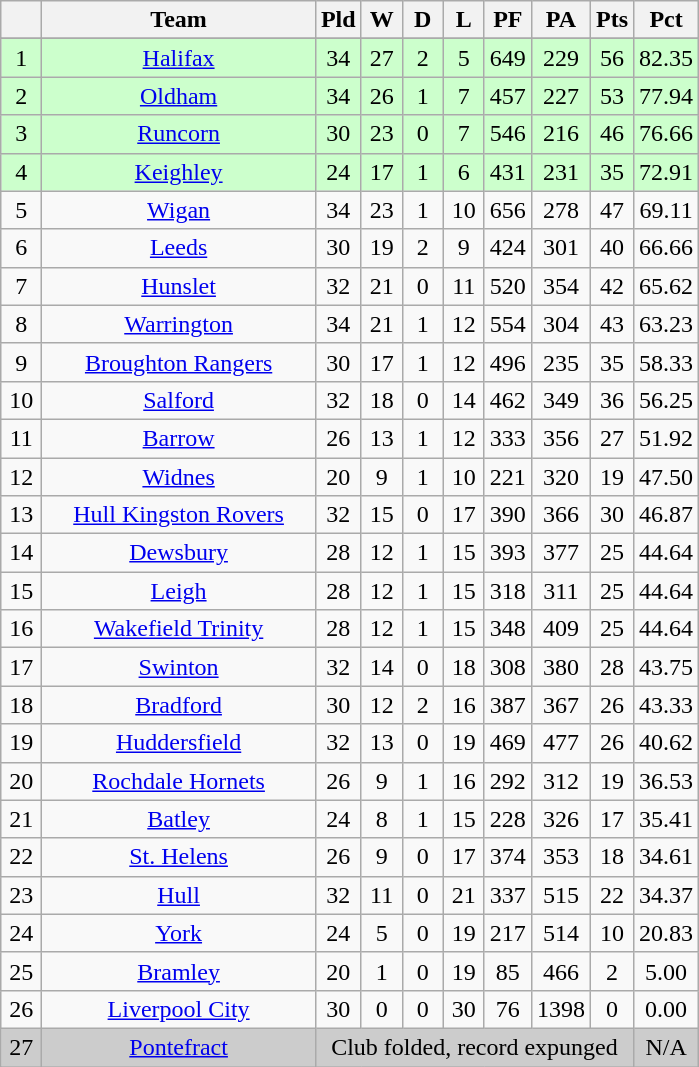<table class="wikitable" style="text-align:center;">
<tr>
<th width=20 abbr="Position"></th>
<th width=175>Team</th>
<th width=20 abbr="Played">Pld</th>
<th width=20 abbr="Won">W</th>
<th width=20 abbr="Drawn">D</th>
<th width=20 abbr="Lost">L</th>
<th width=20 abbr="Points for">PF</th>
<th width=20 abbr="Points against">PA</th>
<th width=20 abbr="Points">Pts</th>
<th width=20 abbr=”Win Percentage”>Pct</th>
</tr>
<tr>
</tr>
<tr style="background:#ccffcc;">
<td>1</td>
<td><a href='#'>Halifax</a></td>
<td>34</td>
<td>27</td>
<td>2</td>
<td>5</td>
<td>649</td>
<td>229</td>
<td>56</td>
<td>82.35</td>
</tr>
<tr style="background:#ccffcc;">
<td>2</td>
<td><a href='#'>Oldham</a></td>
<td>34</td>
<td>26</td>
<td>1</td>
<td>7</td>
<td>457</td>
<td>227</td>
<td>53</td>
<td>77.94</td>
</tr>
<tr style="background:#ccffcc;">
<td>3</td>
<td><a href='#'>Runcorn</a></td>
<td>30</td>
<td>23</td>
<td>0</td>
<td>7</td>
<td>546</td>
<td>216</td>
<td>46</td>
<td>76.66</td>
</tr>
<tr style="background:#ccffcc;">
<td>4</td>
<td><a href='#'>Keighley</a></td>
<td>24</td>
<td>17</td>
<td>1</td>
<td>6</td>
<td>431</td>
<td>231</td>
<td>35</td>
<td>72.91</td>
</tr>
<tr align=center style="background:">
<td>5</td>
<td><a href='#'>Wigan</a></td>
<td>34</td>
<td>23</td>
<td>1</td>
<td>10</td>
<td>656</td>
<td>278</td>
<td>47</td>
<td>69.11</td>
</tr>
<tr align=center style="background:">
<td>6</td>
<td><a href='#'>Leeds</a></td>
<td>30</td>
<td>19</td>
<td>2</td>
<td>9</td>
<td>424</td>
<td>301</td>
<td>40</td>
<td>66.66</td>
</tr>
<tr align=center style="background:">
<td>7</td>
<td><a href='#'>Hunslet</a></td>
<td>32</td>
<td>21</td>
<td>0</td>
<td>11</td>
<td>520</td>
<td>354</td>
<td>42</td>
<td>65.62</td>
</tr>
<tr align=center style="background:">
<td>8</td>
<td><a href='#'>Warrington</a></td>
<td>34</td>
<td>21</td>
<td>1</td>
<td>12</td>
<td>554</td>
<td>304</td>
<td>43</td>
<td>63.23</td>
</tr>
<tr align=center style="background:">
<td>9</td>
<td><a href='#'>Broughton Rangers</a></td>
<td>30</td>
<td>17</td>
<td>1</td>
<td>12</td>
<td>496</td>
<td>235</td>
<td>35</td>
<td>58.33</td>
</tr>
<tr align=center style="background:">
<td>10</td>
<td><a href='#'>Salford</a></td>
<td>32</td>
<td>18</td>
<td>0</td>
<td>14</td>
<td>462</td>
<td>349</td>
<td>36</td>
<td>56.25</td>
</tr>
<tr align=center style="background:">
<td>11</td>
<td><a href='#'>Barrow</a></td>
<td>26</td>
<td>13</td>
<td>1</td>
<td>12</td>
<td>333</td>
<td>356</td>
<td>27</td>
<td>51.92</td>
</tr>
<tr align=center style="background:">
<td>12</td>
<td><a href='#'>Widnes</a></td>
<td>20</td>
<td>9</td>
<td>1</td>
<td>10</td>
<td>221</td>
<td>320</td>
<td>19</td>
<td>47.50</td>
</tr>
<tr align=center style="background:">
<td>13</td>
<td><a href='#'>Hull Kingston Rovers</a></td>
<td>32</td>
<td>15</td>
<td>0</td>
<td>17</td>
<td>390</td>
<td>366</td>
<td>30</td>
<td>46.87</td>
</tr>
<tr align=center style="background:">
<td>14</td>
<td><a href='#'>Dewsbury</a></td>
<td>28</td>
<td>12</td>
<td>1</td>
<td>15</td>
<td>393</td>
<td>377</td>
<td>25</td>
<td>44.64</td>
</tr>
<tr align=center style="background:">
<td>15</td>
<td><a href='#'>Leigh</a></td>
<td>28</td>
<td>12</td>
<td>1</td>
<td>15</td>
<td>318</td>
<td>311</td>
<td>25</td>
<td>44.64</td>
</tr>
<tr align=center style="background:">
<td>16</td>
<td><a href='#'>Wakefield Trinity</a></td>
<td>28</td>
<td>12</td>
<td>1</td>
<td>15</td>
<td>348</td>
<td>409</td>
<td>25</td>
<td>44.64</td>
</tr>
<tr align=center style="background:">
<td>17</td>
<td><a href='#'>Swinton</a></td>
<td>32</td>
<td>14</td>
<td>0</td>
<td>18</td>
<td>308</td>
<td>380</td>
<td>28</td>
<td>43.75</td>
</tr>
<tr align=center style="background:">
<td>18</td>
<td><a href='#'>Bradford</a></td>
<td>30</td>
<td>12</td>
<td>2</td>
<td>16</td>
<td>387</td>
<td>367</td>
<td>26</td>
<td>43.33</td>
</tr>
<tr align=center style="background:">
<td>19</td>
<td><a href='#'>Huddersfield</a></td>
<td>32</td>
<td>13</td>
<td>0</td>
<td>19</td>
<td>469</td>
<td>477</td>
<td>26</td>
<td>40.62</td>
</tr>
<tr align=center style="background:">
<td>20</td>
<td><a href='#'>Rochdale Hornets</a></td>
<td>26</td>
<td>9</td>
<td>1</td>
<td>16</td>
<td>292</td>
<td>312</td>
<td>19</td>
<td>36.53</td>
</tr>
<tr align=center style="background:">
<td>21</td>
<td><a href='#'>Batley</a></td>
<td>24</td>
<td>8</td>
<td>1</td>
<td>15</td>
<td>228</td>
<td>326</td>
<td>17</td>
<td>35.41</td>
</tr>
<tr align=center style="background:">
<td>22</td>
<td><a href='#'>St. Helens</a></td>
<td>26</td>
<td>9</td>
<td>0</td>
<td>17</td>
<td>374</td>
<td>353</td>
<td>18</td>
<td>34.61</td>
</tr>
<tr align=center style="background:">
<td>23</td>
<td><a href='#'>Hull</a></td>
<td>32</td>
<td>11</td>
<td>0</td>
<td>21</td>
<td>337</td>
<td>515</td>
<td>22</td>
<td>34.37</td>
</tr>
<tr align=center style="background:">
<td>24</td>
<td><a href='#'>York</a></td>
<td>24</td>
<td>5</td>
<td>0</td>
<td>19</td>
<td>217</td>
<td>514</td>
<td>10</td>
<td>20.83</td>
</tr>
<tr align=center style="background:">
<td>25</td>
<td><a href='#'>Bramley</a></td>
<td>20</td>
<td>1</td>
<td>0</td>
<td>19</td>
<td>85</td>
<td>466</td>
<td>2</td>
<td>5.00</td>
</tr>
<tr align=center style="background:">
<td>26</td>
<td><a href='#'>Liverpool City</a></td>
<td>30</td>
<td>0</td>
<td>0</td>
<td>30</td>
<td>76</td>
<td>1398</td>
<td>0</td>
<td>0.00</td>
</tr>
<tr style="background:#CCCCCC;">
<td>27</td>
<td><a href='#'>Pontefract</a></td>
<td colspan=7>Club folded, record expunged</td>
<td>N/A</td>
</tr>
<tr --->
</tr>
</table>
